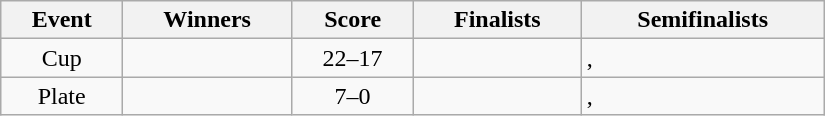<table class="wikitable" width=550 style="text-align: center">
<tr>
<th>Event</th>
<th>Winners</th>
<th>Score</th>
<th>Finalists</th>
<th>Semifinalists</th>
</tr>
<tr>
<td>Cup</td>
<td align=left></td>
<td>22–17</td>
<td align=left></td>
<td align=left>, <br></td>
</tr>
<tr>
<td>Plate</td>
<td align=left></td>
<td>7–0</td>
<td align=left></td>
<td align=left>, <br></td>
</tr>
</table>
